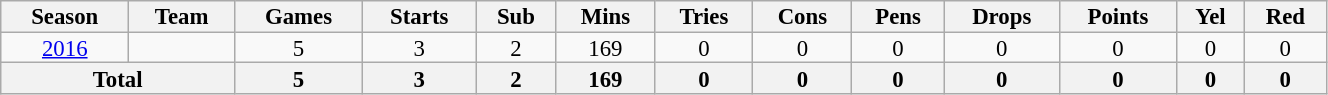<table class="wikitable" style="text-align:center; line-height:90%; font-size:95%; width:70%;">
<tr>
<th>Season</th>
<th>Team</th>
<th>Games</th>
<th>Starts</th>
<th>Sub</th>
<th>Mins</th>
<th>Tries</th>
<th>Cons</th>
<th>Pens</th>
<th>Drops</th>
<th>Points</th>
<th>Yel</th>
<th>Red</th>
</tr>
<tr>
<td><a href='#'>2016</a></td>
<td></td>
<td>5</td>
<td>3</td>
<td>2</td>
<td>169</td>
<td>0</td>
<td>0</td>
<td>0</td>
<td>0</td>
<td>0</td>
<td>0</td>
<td>0</td>
</tr>
<tr>
<th colspan="2">Total</th>
<th>5</th>
<th>3</th>
<th>2</th>
<th>169</th>
<th>0</th>
<th>0</th>
<th>0</th>
<th>0</th>
<th>0</th>
<th>0</th>
<th>0</th>
</tr>
</table>
